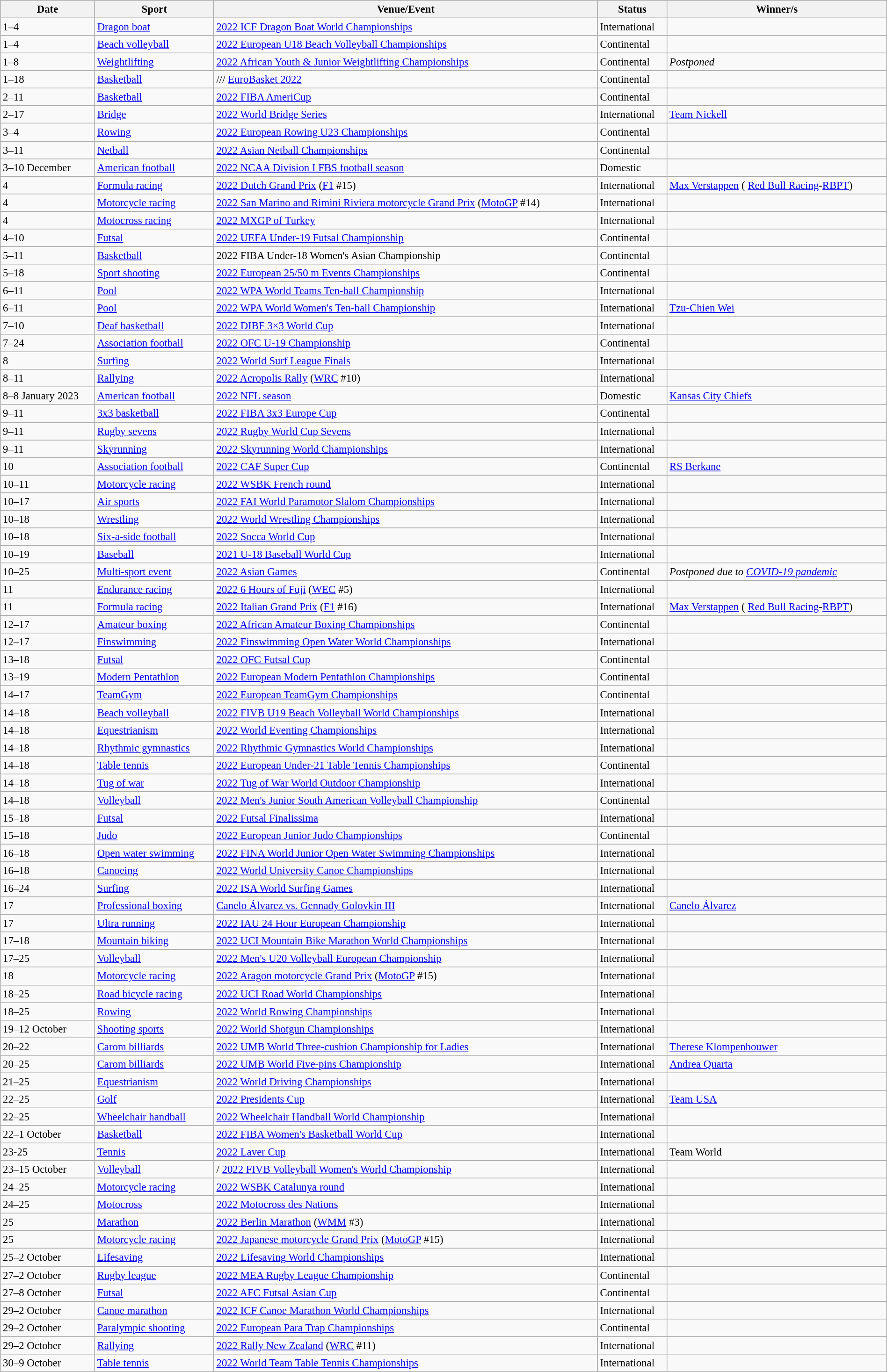<table class="wikitable source" style="font-size:95%; width: 100%">
<tr>
<th>Date</th>
<th>Sport</th>
<th>Venue/Event</th>
<th>Status</th>
<th>Winner/s</th>
</tr>
<tr>
<td>1–4</td>
<td><a href='#'>Dragon boat</a></td>
<td> <a href='#'>2022 ICF Dragon Boat World Championships</a></td>
<td>International</td>
<td></td>
</tr>
<tr>
<td>1–4</td>
<td><a href='#'>Beach volleyball</a></td>
<td> <a href='#'>2022 European U18 Beach Volleyball Championships</a></td>
<td>Continental</td>
<td></td>
</tr>
<tr>
<td>1–8</td>
<td><a href='#'>Weightlifting</a></td>
<td> <a href='#'>2022 African Youth & Junior Weightlifting Championships</a></td>
<td>Continental</td>
<td><em>Postponed</em></td>
</tr>
<tr>
<td>1–18</td>
<td><a href='#'>Basketball</a></td>
<td>/// <a href='#'>EuroBasket 2022</a></td>
<td>Continental</td>
<td></td>
</tr>
<tr>
<td>2–11</td>
<td><a href='#'>Basketball</a></td>
<td> <a href='#'>2022 FIBA AmeriCup</a></td>
<td>Continental</td>
<td></td>
</tr>
<tr>
<td>2–17</td>
<td><a href='#'>Bridge</a></td>
<td> <a href='#'>2022 World Bridge Series</a></td>
<td>International</td>
<td> <a href='#'>Team Nickell</a></td>
</tr>
<tr>
<td>3–4</td>
<td><a href='#'>Rowing</a></td>
<td> <a href='#'>2022 European Rowing U23 Championships</a></td>
<td>Continental</td>
<td></td>
</tr>
<tr>
<td>3–11</td>
<td><a href='#'>Netball</a></td>
<td> <a href='#'>2022 Asian Netball Championships</a></td>
<td>Continental</td>
<td></td>
</tr>
<tr>
<td>3–10 December</td>
<td><a href='#'>American football</a></td>
<td> <a href='#'>2022 NCAA Division I FBS football season</a></td>
<td>Domestic</td>
<td></td>
</tr>
<tr>
<td>4</td>
<td><a href='#'>Formula racing</a></td>
<td> <a href='#'>2022 Dutch Grand Prix</a> (<a href='#'>F1</a> #15)</td>
<td>International</td>
<td> <a href='#'>Max Verstappen</a> ( <a href='#'>Red Bull Racing</a>-<a href='#'>RBPT</a>)</td>
</tr>
<tr>
<td>4</td>
<td><a href='#'>Motorcycle racing</a></td>
<td> <a href='#'>2022 San Marino and Rimini Riviera motorcycle Grand Prix</a> (<a href='#'>MotoGP</a> #14)</td>
<td>International</td>
<td></td>
</tr>
<tr>
<td>4</td>
<td><a href='#'>Motocross racing</a></td>
<td> <a href='#'>2022 MXGP of Turkey</a></td>
<td>International</td>
<td></td>
</tr>
<tr>
<td>4–10</td>
<td><a href='#'>Futsal</a></td>
<td> <a href='#'>2022 UEFA Under-19 Futsal Championship</a></td>
<td>Continental</td>
<td></td>
</tr>
<tr>
<td>5–11</td>
<td><a href='#'>Basketball</a></td>
<td> 2022 FIBA Under-18 Women's Asian Championship</td>
<td>Continental</td>
<td></td>
</tr>
<tr>
<td>5–18</td>
<td><a href='#'>Sport shooting</a></td>
<td> <a href='#'>2022 European 25/50 m Events Championships</a></td>
<td>Continental</td>
<td></td>
</tr>
<tr>
<td>6–11</td>
<td><a href='#'>Pool</a></td>
<td> <a href='#'>2022 WPA World Teams Ten-ball Championship</a></td>
<td>International</td>
<td></td>
</tr>
<tr>
<td>6–11</td>
<td><a href='#'>Pool</a></td>
<td> <a href='#'>2022 WPA World Women's Ten-ball Championship</a></td>
<td>International</td>
<td> <a href='#'>Tzu-Chien Wei</a></td>
</tr>
<tr>
<td>7–10</td>
<td><a href='#'>Deaf basketball</a></td>
<td> <a href='#'>2022 DIBF 3×3 World Cup</a></td>
<td>International</td>
<td></td>
</tr>
<tr>
<td>7–24</td>
<td><a href='#'>Association football</a></td>
<td> <a href='#'>2022 OFC U-19 Championship</a></td>
<td>Continental</td>
<td></td>
</tr>
<tr>
<td>8</td>
<td><a href='#'>Surfing</a></td>
<td> <a href='#'>2022 World Surf League Finals</a></td>
<td>International</td>
<td></td>
</tr>
<tr>
<td>8–11</td>
<td><a href='#'>Rallying</a></td>
<td> <a href='#'>2022 Acropolis Rally</a> (<a href='#'>WRC</a> #10)</td>
<td>International</td>
<td></td>
</tr>
<tr>
<td>8–8 January 2023</td>
<td><a href='#'>American football</a></td>
<td> <a href='#'>2022 NFL season</a></td>
<td>Domestic</td>
<td> <a href='#'>Kansas City Chiefs</a></td>
</tr>
<tr>
<td>9–11</td>
<td><a href='#'>3x3 basketball</a></td>
<td> <a href='#'>2022 FIBA 3x3 Europe Cup</a></td>
<td>Continental</td>
<td></td>
</tr>
<tr>
<td>9–11</td>
<td><a href='#'>Rugby sevens</a></td>
<td> <a href='#'>2022 Rugby World Cup Sevens</a></td>
<td>International</td>
<td></td>
</tr>
<tr>
<td>9–11</td>
<td><a href='#'>Skyrunning</a></td>
<td> <a href='#'>2022 Skyrunning World Championships</a></td>
<td>International</td>
<td></td>
</tr>
<tr>
<td>10</td>
<td><a href='#'>Association football</a></td>
<td> <a href='#'>2022 CAF Super Cup</a></td>
<td>Continental</td>
<td> <a href='#'>RS Berkane</a></td>
</tr>
<tr>
<td>10–11</td>
<td><a href='#'>Motorcycle racing</a></td>
<td> <a href='#'>2022 WSBK French round</a></td>
<td>International</td>
<td></td>
</tr>
<tr>
<td>10–17</td>
<td><a href='#'>Air sports</a></td>
<td> <a href='#'>2022 FAI World Paramotor Slalom Championships</a></td>
<td>International</td>
<td></td>
</tr>
<tr>
<td>10–18</td>
<td><a href='#'>Wrestling</a></td>
<td> <a href='#'>2022 World Wrestling Championships</a></td>
<td>International</td>
<td></td>
</tr>
<tr>
<td>10–18</td>
<td><a href='#'>Six-a-side football</a></td>
<td> <a href='#'>2022 Socca World Cup</a></td>
<td>International</td>
<td></td>
</tr>
<tr>
<td>10–19</td>
<td><a href='#'>Baseball</a></td>
<td> <a href='#'>2021 U-18 Baseball World Cup</a></td>
<td>International</td>
<td></td>
</tr>
<tr>
<td>10–25</td>
<td><a href='#'>Multi-sport event</a></td>
<td> <a href='#'>2022 Asian Games</a></td>
<td>Continental</td>
<td><em>Postponed due to <a href='#'>COVID-19 pandemic</a></em></td>
</tr>
<tr>
<td>11</td>
<td><a href='#'>Endurance racing</a></td>
<td> <a href='#'>2022 6 Hours of Fuji</a> (<a href='#'>WEC</a> #5)</td>
<td>International</td>
<td></td>
</tr>
<tr>
<td>11</td>
<td><a href='#'>Formula racing</a></td>
<td> <a href='#'>2022 Italian Grand Prix</a> (<a href='#'>F1</a> #16)</td>
<td>International</td>
<td> <a href='#'>Max Verstappen</a> ( <a href='#'>Red Bull Racing</a>-<a href='#'>RBPT</a>)</td>
</tr>
<tr>
<td>12–17</td>
<td><a href='#'>Amateur boxing</a></td>
<td> <a href='#'>2022 African Amateur Boxing Championships</a></td>
<td>Continental</td>
<td></td>
</tr>
<tr>
<td>12–17</td>
<td><a href='#'>Finswimming</a></td>
<td> <a href='#'>2022 Finswimming Open Water World Championships</a></td>
<td>International</td>
<td></td>
</tr>
<tr>
<td>13–18</td>
<td><a href='#'>Futsal</a></td>
<td> <a href='#'>2022 OFC Futsal Cup</a></td>
<td>Continental</td>
<td></td>
</tr>
<tr>
<td>13–19</td>
<td><a href='#'>Modern Pentathlon</a></td>
<td> <a href='#'>2022 European Modern Pentathlon Championships</a></td>
<td>Continental</td>
<td></td>
</tr>
<tr>
<td>14–17</td>
<td><a href='#'>TeamGym</a></td>
<td> <a href='#'>2022 European TeamGym Championships</a></td>
<td>Continental</td>
<td></td>
</tr>
<tr>
<td>14–18</td>
<td><a href='#'>Beach volleyball</a></td>
<td> <a href='#'>2022 FIVB U19 Beach Volleyball World Championships</a></td>
<td>International</td>
<td></td>
</tr>
<tr>
<td>14–18</td>
<td><a href='#'>Equestrianism</a></td>
<td> <a href='#'>2022 World Eventing Championships</a></td>
<td>International</td>
<td></td>
</tr>
<tr>
<td>14–18</td>
<td><a href='#'>Rhythmic gymnastics</a></td>
<td> <a href='#'>2022 Rhythmic Gymnastics World Championships</a></td>
<td>International</td>
<td></td>
</tr>
<tr>
<td>14–18</td>
<td><a href='#'>Table tennis</a></td>
<td> <a href='#'>2022 European Under-21 Table Tennis Championships</a></td>
<td>Continental</td>
<td></td>
</tr>
<tr>
<td>14–18</td>
<td><a href='#'>Tug of war</a></td>
<td> <a href='#'>2022 Tug of War World Outdoor Championship</a></td>
<td>International</td>
<td></td>
</tr>
<tr>
<td>14–18</td>
<td><a href='#'>Volleyball</a></td>
<td> <a href='#'>2022 Men's Junior South American Volleyball Championship</a></td>
<td>Continental</td>
<td></td>
</tr>
<tr>
<td>15–18</td>
<td><a href='#'>Futsal</a></td>
<td> <a href='#'>2022 Futsal Finalissima</a></td>
<td>International</td>
<td></td>
</tr>
<tr>
<td>15–18</td>
<td><a href='#'>Judo</a></td>
<td> <a href='#'>2022 European Junior Judo Championships</a></td>
<td>Continental</td>
<td></td>
</tr>
<tr>
<td>16–18</td>
<td><a href='#'>Open water swimming</a></td>
<td> <a href='#'>2022 FINA World Junior Open Water Swimming Championships</a></td>
<td>International</td>
<td></td>
</tr>
<tr>
<td>16–18</td>
<td><a href='#'>Canoeing</a></td>
<td> <a href='#'>2022 World University Canoe Championships</a></td>
<td>International</td>
<td></td>
</tr>
<tr>
<td>16–24</td>
<td><a href='#'>Surfing</a></td>
<td> <a href='#'>2022 ISA World Surfing Games</a></td>
<td>International</td>
<td></td>
</tr>
<tr>
<td>17</td>
<td><a href='#'>Professional boxing</a></td>
<td> <a href='#'>Canelo Álvarez vs. Gennady Golovkin III</a></td>
<td>International</td>
<td> <a href='#'>Canelo Álvarez</a></td>
</tr>
<tr>
<td>17</td>
<td><a href='#'>Ultra running</a></td>
<td> <a href='#'>2022 IAU 24 Hour European Championship</a></td>
<td>International</td>
<td></td>
</tr>
<tr>
<td>17–18</td>
<td><a href='#'>Mountain biking</a></td>
<td> <a href='#'>2022 UCI Mountain Bike Marathon World Championships</a></td>
<td>International</td>
<td></td>
</tr>
<tr>
<td>17–25</td>
<td><a href='#'>Volleyball</a></td>
<td> <a href='#'>2022 Men's U20 Volleyball European Championship</a></td>
<td>International</td>
<td></td>
</tr>
<tr>
<td>18</td>
<td><a href='#'>Motorcycle racing</a></td>
<td> <a href='#'>2022 Aragon motorcycle Grand Prix</a> (<a href='#'>MotoGP</a> #15)</td>
<td>International</td>
<td></td>
</tr>
<tr>
<td>18–25</td>
<td><a href='#'>Road bicycle racing</a></td>
<td> <a href='#'>2022 UCI Road World Championships</a></td>
<td>International</td>
<td></td>
</tr>
<tr>
<td>18–25</td>
<td><a href='#'>Rowing</a></td>
<td> <a href='#'>2022 World Rowing Championships</a></td>
<td>International</td>
<td></td>
</tr>
<tr>
<td>19–12 October</td>
<td><a href='#'>Shooting sports</a></td>
<td> <a href='#'>2022 World Shotgun Championships</a></td>
<td>International</td>
<td></td>
</tr>
<tr>
<td>20–22</td>
<td><a href='#'>Carom billiards</a></td>
<td> <a href='#'>2022 UMB World Three-cushion Championship for Ladies</a></td>
<td>International</td>
<td> <a href='#'>Therese Klompenhouwer</a></td>
</tr>
<tr>
<td>20–25</td>
<td><a href='#'>Carom billiards</a></td>
<td> <a href='#'>2022 UMB World Five-pins Championship</a></td>
<td>International</td>
<td> <a href='#'>Andrea Quarta</a></td>
</tr>
<tr>
<td>21–25</td>
<td><a href='#'>Equestrianism</a></td>
<td> <a href='#'>2022 World Driving Championships</a></td>
<td>International</td>
<td></td>
</tr>
<tr>
<td>22–25</td>
<td><a href='#'>Golf</a></td>
<td> <a href='#'>2022 Presidents Cup</a></td>
<td>International</td>
<td> <a href='#'>Team USA</a></td>
</tr>
<tr>
<td>22–25</td>
<td><a href='#'>Wheelchair handball</a></td>
<td> <a href='#'>2022 Wheelchair Handball World Championship</a></td>
<td>International</td>
<td></td>
</tr>
<tr>
<td>22–1 October</td>
<td><a href='#'>Basketball</a></td>
<td> <a href='#'>2022 FIBA Women's Basketball World Cup</a></td>
<td>International</td>
<td></td>
</tr>
<tr>
<td>23-25</td>
<td><a href='#'>Tennis</a></td>
<td> <a href='#'>2022 Laver Cup</a></td>
<td>International</td>
<td> Team World</td>
</tr>
<tr>
<td>23–15 October</td>
<td><a href='#'>Volleyball</a></td>
<td>/ <a href='#'>2022 FIVB Volleyball Women's World Championship</a></td>
<td>International</td>
<td></td>
</tr>
<tr>
<td>24–25</td>
<td><a href='#'>Motorcycle racing</a></td>
<td> <a href='#'>2022 WSBK Catalunya round</a></td>
<td>International</td>
<td></td>
</tr>
<tr>
<td>24–25</td>
<td><a href='#'>Motocross</a></td>
<td> <a href='#'>2022 Motocross des Nations</a></td>
<td>International</td>
<td></td>
</tr>
<tr>
<td>25</td>
<td><a href='#'>Marathon</a></td>
<td> <a href='#'>2022 Berlin Marathon</a> (<a href='#'>WMM</a> #3)</td>
<td>International</td>
<td></td>
</tr>
<tr>
<td>25</td>
<td><a href='#'>Motorcycle racing</a></td>
<td> <a href='#'>2022 Japanese motorcycle Grand Prix</a> (<a href='#'>MotoGP</a> #15)</td>
<td>International</td>
<td></td>
</tr>
<tr>
<td>25–2 October</td>
<td><a href='#'>Lifesaving</a></td>
<td> <a href='#'>2022 Lifesaving World Championships</a></td>
<td>International</td>
<td></td>
</tr>
<tr>
<td>27–2 October</td>
<td><a href='#'>Rugby league</a></td>
<td> <a href='#'>2022 MEA Rugby League Championship</a></td>
<td>Continental</td>
<td></td>
</tr>
<tr>
<td>27–8 October</td>
<td><a href='#'>Futsal</a></td>
<td> <a href='#'>2022 AFC Futsal Asian Cup</a></td>
<td>Continental</td>
<td></td>
</tr>
<tr>
<td>29–2 October</td>
<td><a href='#'>Canoe marathon</a></td>
<td> <a href='#'>2022 ICF Canoe Marathon World Championships</a></td>
<td>International</td>
<td></td>
</tr>
<tr>
<td>29–2 October</td>
<td><a href='#'>Paralympic shooting</a></td>
<td> <a href='#'>2022 European Para Trap Championships</a></td>
<td>Continental</td>
<td></td>
</tr>
<tr>
<td>29–2 October</td>
<td><a href='#'>Rallying</a></td>
<td> <a href='#'>2022 Rally New Zealand</a> (<a href='#'>WRC</a> #11)</td>
<td>International</td>
<td></td>
</tr>
<tr>
<td>30–9 October</td>
<td><a href='#'>Table tennis</a></td>
<td> <a href='#'>2022 World Team Table Tennis Championships</a></td>
<td>International</td>
<td></td>
</tr>
</table>
